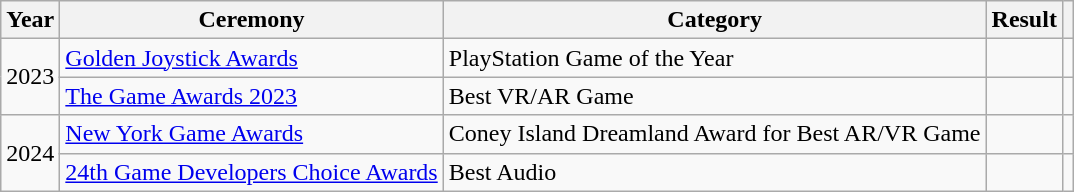<table class="wikitable plainrowheaders sortable" width="auto">
<tr>
<th scope="col">Year</th>
<th scope="col">Ceremony</th>
<th scope="col">Category</th>
<th scope="col">Result</th>
<th scope="col" class="unsortable"></th>
</tr>
<tr>
<td rowspan="2" style="text-align:center;">2023</td>
<td><a href='#'>Golden Joystick Awards</a></td>
<td>PlayStation Game of the Year</td>
<td></td>
<td style="text-align:center;"></td>
</tr>
<tr>
<td><a href='#'>The Game Awards 2023</a></td>
<td>Best VR/AR Game</td>
<td></td>
<td style="text-align:center;"></td>
</tr>
<tr>
<td rowspan="2" style="text-align:center;">2024</td>
<td><a href='#'>New York Game Awards</a></td>
<td>Coney Island Dreamland Award for Best AR/VR Game</td>
<td></td>
<td style="text-align:center;"></td>
</tr>
<tr>
<td><a href='#'>24th Game Developers Choice Awards</a></td>
<td>Best Audio</td>
<td></td>
<td style="text-align:center;"></td>
</tr>
</table>
